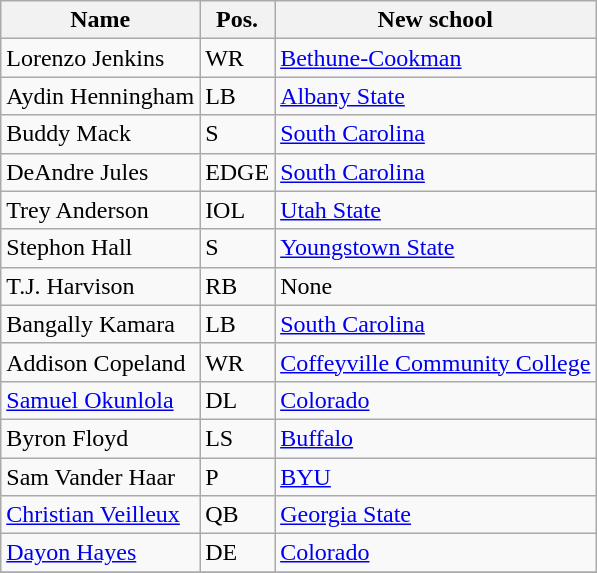<table class="wikitable sortable">
<tr>
<th>Name</th>
<th>Pos.</th>
<th class="unsortable">New school</th>
</tr>
<tr>
<td>Lorenzo Jenkins</td>
<td>WR</td>
<td><a href='#'>Bethune-Cookman</a></td>
</tr>
<tr>
<td>Aydin Henningham</td>
<td>LB</td>
<td><a href='#'>Albany State</a></td>
</tr>
<tr>
<td>Buddy Mack</td>
<td>S</td>
<td><a href='#'>South Carolina</a></td>
</tr>
<tr>
<td>DeAndre Jules</td>
<td>EDGE</td>
<td><a href='#'>South Carolina</a></td>
</tr>
<tr>
<td>Trey Anderson</td>
<td>IOL</td>
<td><a href='#'>Utah State</a></td>
</tr>
<tr>
<td>Stephon Hall</td>
<td>S</td>
<td><a href='#'>Youngstown State</a></td>
</tr>
<tr>
<td>T.J. Harvison</td>
<td>RB</td>
<td>None</td>
</tr>
<tr>
<td>Bangally Kamara</td>
<td>LB</td>
<td><a href='#'>South Carolina</a></td>
</tr>
<tr>
<td>Addison Copeland</td>
<td>WR</td>
<td><a href='#'>Coffeyville Community College</a></td>
</tr>
<tr>
<td><a href='#'>Samuel Okunlola</a></td>
<td>DL</td>
<td><a href='#'>Colorado</a></td>
</tr>
<tr>
<td>Byron Floyd</td>
<td>LS</td>
<td><a href='#'>Buffalo</a></td>
</tr>
<tr>
<td>Sam Vander Haar</td>
<td>P</td>
<td><a href='#'>BYU</a></td>
</tr>
<tr>
<td><a href='#'>Christian Veilleux</a></td>
<td>QB</td>
<td><a href='#'>Georgia State</a></td>
</tr>
<tr>
<td><a href='#'>Dayon Hayes</a></td>
<td>DE</td>
<td><a href='#'>Colorado</a></td>
</tr>
<tr>
</tr>
</table>
